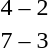<table style="text-align:center">
<tr>
<th width=200></th>
<th width=100></th>
<th width=200></th>
</tr>
<tr>
<td align=right><strong></strong></td>
<td>4 – 2</td>
<td align=left></td>
</tr>
<tr>
<td align=right><strong></strong></td>
<td>7 – 3</td>
<td align=left></td>
</tr>
</table>
